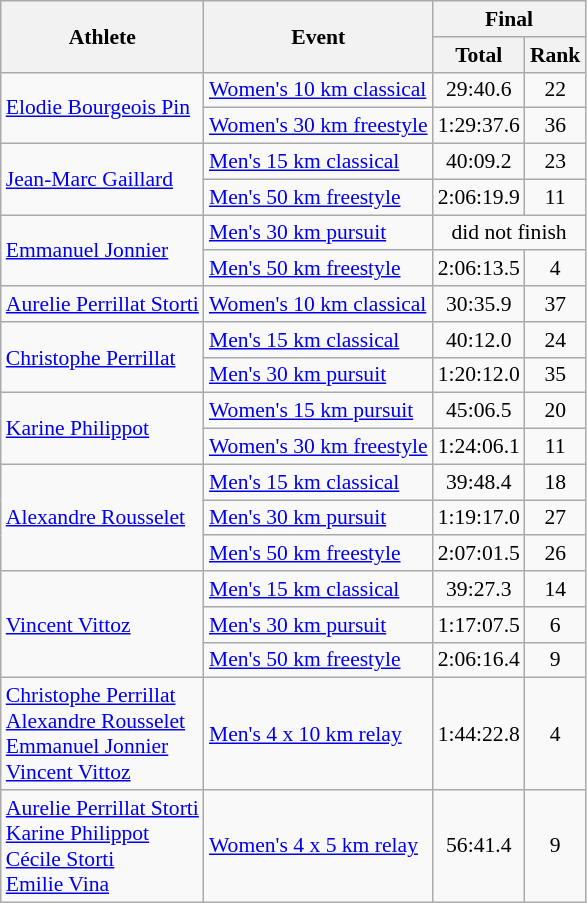<table class="wikitable" style="font-size:90%">
<tr>
<th rowspan="2">Athlete</th>
<th rowspan="2">Event</th>
<th colspan="2">Final</th>
</tr>
<tr>
<th>Total</th>
<th>Rank</th>
</tr>
<tr>
<td rowspan=2><a href='#'>Elodie Bourgeois Pin</a></td>
<td><a href='#'>Women's 10 km classical</a></td>
<td align="center">29:40.6</td>
<td align="center">22</td>
</tr>
<tr>
<td><a href='#'>Women's 30 km freestyle</a></td>
<td align="center">1:29:37.6</td>
<td align="center">36</td>
</tr>
<tr>
<td rowspan=2><a href='#'>Jean-Marc Gaillard</a></td>
<td><a href='#'>Men's 15 km classical</a></td>
<td align="center">40:09.2</td>
<td align="center">23</td>
</tr>
<tr>
<td><a href='#'>Men's 50 km freestyle</a></td>
<td align="center">2:06:19.9</td>
<td align="center">11</td>
</tr>
<tr>
<td rowspan=2><a href='#'>Emmanuel Jonnier</a></td>
<td><a href='#'>Men's 30 km pursuit</a></td>
<td colspan=2 align="center">did not finish</td>
</tr>
<tr>
<td><a href='#'>Men's 50 km freestyle</a></td>
<td align="center">2:06:13.5</td>
<td align="center">4</td>
</tr>
<tr>
<td><a href='#'>Aurelie Perrillat Storti</a></td>
<td><a href='#'>Women's 10 km classical</a></td>
<td align="center">30:35.9</td>
<td align="center">37</td>
</tr>
<tr>
<td rowspan=2><a href='#'>Christophe Perrillat</a></td>
<td><a href='#'>Men's 15 km classical</a></td>
<td align="center">40:12.0</td>
<td align="center">24</td>
</tr>
<tr>
<td><a href='#'>Men's 30 km pursuit</a></td>
<td align="center">1:20:12.0</td>
<td align="center">35</td>
</tr>
<tr>
<td rowspan=2><a href='#'>Karine Philippot</a></td>
<td><a href='#'>Women's 15 km pursuit</a></td>
<td align="center">45:06.5</td>
<td align="center">20</td>
</tr>
<tr>
<td><a href='#'>Women's 30 km freestyle</a></td>
<td align="center">1:24:06.1</td>
<td align="center">11</td>
</tr>
<tr>
<td rowspan=3><a href='#'>Alexandre Rousselet</a></td>
<td><a href='#'>Men's 15 km classical</a></td>
<td align="center">39:48.4</td>
<td align="center">18</td>
</tr>
<tr>
<td><a href='#'>Men's 30 km pursuit</a></td>
<td align="center">1:19:17.0</td>
<td align="center">27</td>
</tr>
<tr>
<td><a href='#'>Men's 50 km freestyle</a></td>
<td align="center">2:07:01.5</td>
<td align="center">26</td>
</tr>
<tr>
<td rowspan=3><a href='#'>Vincent Vittoz</a></td>
<td><a href='#'>Men's 15 km classical</a></td>
<td align="center">39:27.3</td>
<td align="center">14</td>
</tr>
<tr>
<td><a href='#'>Men's 30 km pursuit</a></td>
<td align="center">1:17:07.5</td>
<td align="center">6</td>
</tr>
<tr>
<td><a href='#'>Men's 50 km freestyle</a></td>
<td align="center">2:06:16.4</td>
<td align="center">9</td>
</tr>
<tr>
<td><a href='#'>Christophe Perrillat</a><br><a href='#'>Alexandre Rousselet</a><br><a href='#'>Emmanuel Jonnier</a><br><a href='#'>Vincent Vittoz</a></td>
<td><a href='#'>Men's 4 x 10 km relay</a></td>
<td align="center">1:44:22.8</td>
<td align="center">4</td>
</tr>
<tr>
<td><a href='#'>Aurelie Perrillat Storti</a><br><a href='#'>Karine Philippot</a><br><a href='#'>Cécile Storti</a><br><a href='#'>Emilie Vina</a></td>
<td><a href='#'>Women's 4 x 5 km relay</a></td>
<td align="center">56:41.4</td>
<td align="center">9</td>
</tr>
</table>
